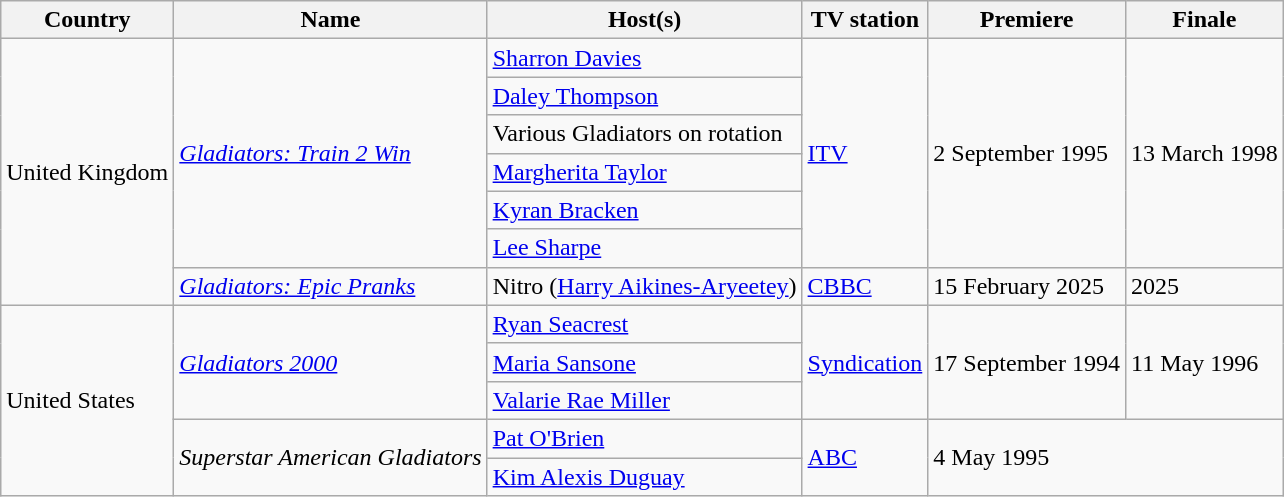<table class="wikitable">
<tr>
<th>Country</th>
<th>Name</th>
<th>Host(s)</th>
<th>TV station</th>
<th>Premiere</th>
<th>Finale</th>
</tr>
<tr>
<td rowspan="7">United Kingdom</td>
<td rowspan="6"><em><a href='#'>Gladiators: Train 2 Win</a></em></td>
<td><a href='#'>Sharron Davies</a></td>
<td rowspan="6"><a href='#'>ITV</a></td>
<td rowspan="6">2 September 1995</td>
<td rowspan="6">13 March 1998</td>
</tr>
<tr>
<td><a href='#'>Daley Thompson</a></td>
</tr>
<tr>
<td>Various Gladiators on rotation</td>
</tr>
<tr>
<td><a href='#'>Margherita Taylor</a></td>
</tr>
<tr>
<td><a href='#'>Kyran Bracken</a></td>
</tr>
<tr>
<td><a href='#'>Lee Sharpe</a></td>
</tr>
<tr>
<td><em><a href='#'>Gladiators: Epic Pranks</a></em></td>
<td>Nitro (<a href='#'>Harry Aikines-Aryeetey</a>)</td>
<td><a href='#'>CBBC</a></td>
<td>15 February 2025</td>
<td>2025</td>
</tr>
<tr>
<td rowspan="5">United States</td>
<td rowspan="3"><em><a href='#'>Gladiators 2000</a></em></td>
<td><a href='#'>Ryan Seacrest</a></td>
<td rowspan="3"><a href='#'>Syndication</a></td>
<td rowspan="3">17 September 1994</td>
<td rowspan="3">11 May 1996</td>
</tr>
<tr>
<td><a href='#'>Maria Sansone</a></td>
</tr>
<tr>
<td><a href='#'>Valarie Rae Miller</a></td>
</tr>
<tr>
<td rowspan="2"><em>Superstar American Gladiators</em></td>
<td><a href='#'>Pat O'Brien</a></td>
<td rowspan="2"><a href='#'>ABC</a></td>
<td rowspan="2" colspan="2">4 May 1995</td>
</tr>
<tr>
<td><a href='#'>Kim Alexis Duguay</a></td>
</tr>
</table>
